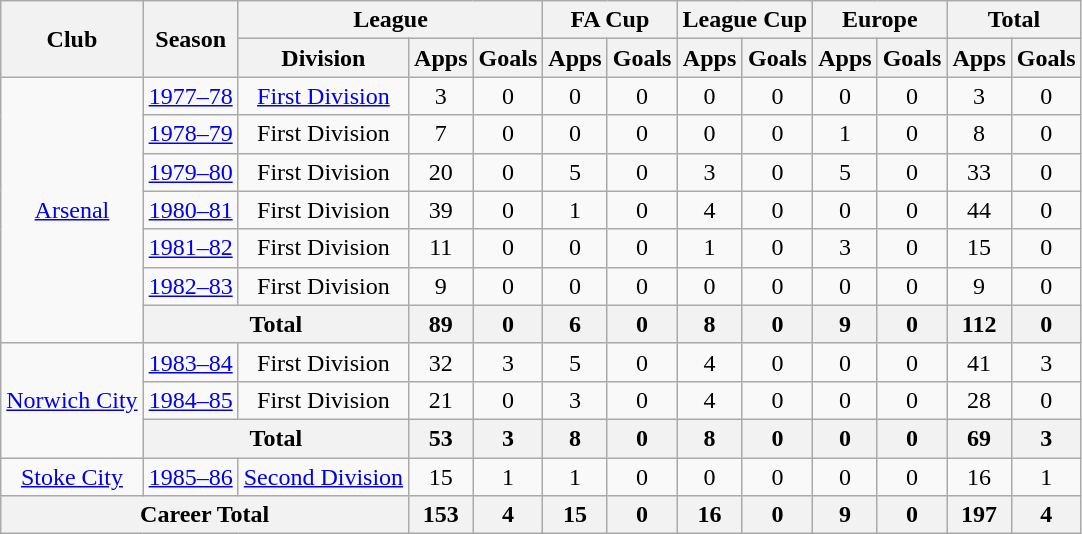<table class="wikitable" style="text-align: center;">
<tr>
<th rowspan="2">Club</th>
<th rowspan="2">Season</th>
<th colspan="3">League</th>
<th colspan="2">FA Cup</th>
<th colspan="2">League Cup</th>
<th colspan="2">Europe</th>
<th colspan="2">Total</th>
</tr>
<tr>
<th>Division</th>
<th>Apps</th>
<th>Goals</th>
<th>Apps</th>
<th>Goals</th>
<th>Apps</th>
<th>Goals</th>
<th>Apps</th>
<th>Goals</th>
<th>Apps</th>
<th>Goals</th>
</tr>
<tr>
<td rowspan="7"><a href='#'>Arsenal</a></td>
<td><a href='#'>1977–78</a></td>
<td><a href='#'>First Division</a></td>
<td>3</td>
<td>0</td>
<td>0</td>
<td>0</td>
<td>0</td>
<td>0</td>
<td>0</td>
<td>0</td>
<td>3</td>
<td>0</td>
</tr>
<tr>
<td><a href='#'>1978–79</a></td>
<td>First Division</td>
<td>7</td>
<td>0</td>
<td>0</td>
<td>0</td>
<td>0</td>
<td>0</td>
<td>1</td>
<td>0</td>
<td>8</td>
<td>0</td>
</tr>
<tr>
<td><a href='#'>1979–80</a></td>
<td>First Division</td>
<td>20</td>
<td>0</td>
<td>5</td>
<td>0</td>
<td>3</td>
<td>0</td>
<td>5</td>
<td>0</td>
<td>33</td>
<td>0</td>
</tr>
<tr>
<td><a href='#'>1980–81</a></td>
<td>First Division</td>
<td>39</td>
<td>0</td>
<td>1</td>
<td>0</td>
<td>4</td>
<td>0</td>
<td>0</td>
<td>0</td>
<td>44</td>
<td>0</td>
</tr>
<tr>
<td><a href='#'>1981–82</a></td>
<td>First Division</td>
<td>11</td>
<td>0</td>
<td>0</td>
<td>0</td>
<td>1</td>
<td>0</td>
<td>3</td>
<td>0</td>
<td>15</td>
<td>0</td>
</tr>
<tr>
<td><a href='#'>1982–83</a></td>
<td>First Division</td>
<td>9</td>
<td>0</td>
<td>0</td>
<td>0</td>
<td>0</td>
<td>0</td>
<td>0</td>
<td>0</td>
<td>9</td>
<td>0</td>
</tr>
<tr>
<th colspan="2">Total</th>
<th>89</th>
<th>0</th>
<th>6</th>
<th>0</th>
<th>8</th>
<th>0</th>
<th>9</th>
<th>0</th>
<th>112</th>
<th>0</th>
</tr>
<tr>
<td rowspan="3"><a href='#'>Norwich City</a></td>
<td><a href='#'>1983–84</a></td>
<td>First Division</td>
<td>32</td>
<td>3</td>
<td>5</td>
<td>0</td>
<td>4</td>
<td>0</td>
<td>0</td>
<td>0</td>
<td>41</td>
<td>3</td>
</tr>
<tr>
<td><a href='#'>1984–85</a></td>
<td>First Division</td>
<td>21</td>
<td>0</td>
<td>3</td>
<td>0</td>
<td>4</td>
<td>0</td>
<td>0</td>
<td>0</td>
<td>28</td>
<td>0</td>
</tr>
<tr>
<th colspan="2">Total</th>
<th>53</th>
<th>3</th>
<th>8</th>
<th>0</th>
<th>8</th>
<th>0</th>
<th>0</th>
<th>0</th>
<th>69</th>
<th>3</th>
</tr>
<tr>
<td><a href='#'>Stoke City</a></td>
<td><a href='#'>1985–86</a></td>
<td><a href='#'>Second Division</a></td>
<td>15</td>
<td>1</td>
<td>1</td>
<td>0</td>
<td>0</td>
<td>0</td>
<td>0</td>
<td>0</td>
<td>16</td>
<td>1</td>
</tr>
<tr>
<th colspan="3">Career Total</th>
<th>153</th>
<th>4</th>
<th>15</th>
<th>0</th>
<th>16</th>
<th>0</th>
<th>9</th>
<th>0</th>
<th>197</th>
<th>4</th>
</tr>
</table>
